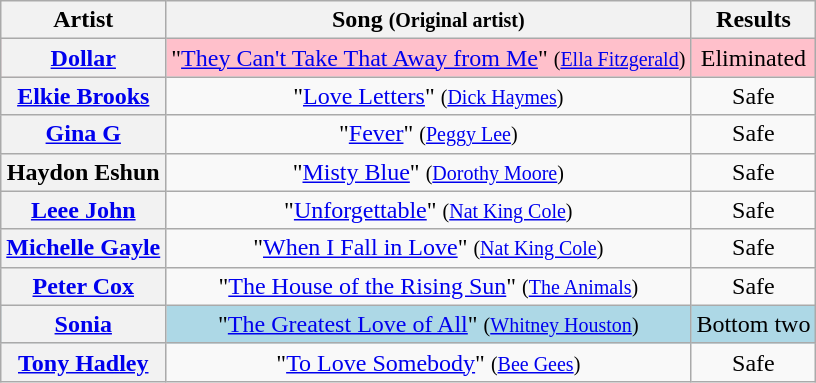<table class="wikitable plainrowheaders" style="text-align:center;">
<tr>
<th scope="col">Artist</th>
<th scope="col">Song <small>(Original artist)</small></th>
<th scope="col">Results</th>
</tr>
<tr style="background:pink;">
<th scope="row"><a href='#'>Dollar</a></th>
<td>"<a href='#'>They Can't Take That Away from Me</a>" <small>(<a href='#'>Ella Fitzgerald</a>)</small></td>
<td>Eliminated</td>
</tr>
<tr>
<th scope="row"><a href='#'>Elkie Brooks</a></th>
<td>"<a href='#'>Love Letters</a>" <small>(<a href='#'>Dick Haymes</a>)</small></td>
<td>Safe</td>
</tr>
<tr>
<th scope="row"><a href='#'>Gina G</a></th>
<td>"<a href='#'>Fever</a>" <small>(<a href='#'>Peggy Lee</a>)</small></td>
<td>Safe</td>
</tr>
<tr>
<th scope="row">Haydon Eshun</th>
<td>"<a href='#'>Misty Blue</a>" <small>(<a href='#'>Dorothy Moore</a>)</small></td>
<td>Safe</td>
</tr>
<tr>
<th scope="row"><a href='#'>Leee John</a></th>
<td>"<a href='#'>Unforgettable</a>" <small>(<a href='#'>Nat King Cole</a>)</small></td>
<td>Safe</td>
</tr>
<tr>
<th scope="row"><a href='#'>Michelle Gayle</a></th>
<td>"<a href='#'>When I Fall in Love</a>" <small>(<a href='#'>Nat King Cole</a>)</small></td>
<td>Safe</td>
</tr>
<tr>
<th scope="row"><a href='#'>Peter Cox</a></th>
<td>"<a href='#'>The House of the Rising Sun</a>" <small>(<a href='#'>The Animals</a>)</small></td>
<td>Safe</td>
</tr>
<tr style="background:lightblue;">
<th scope="row"><a href='#'>Sonia</a></th>
<td>"<a href='#'>The Greatest Love of All</a>" <small>(<a href='#'>Whitney Houston</a>)</small></td>
<td>Bottom two</td>
</tr>
<tr>
<th scope="row"><a href='#'>Tony Hadley</a></th>
<td>"<a href='#'>To Love Somebody</a>" <small>(<a href='#'>Bee Gees</a>)</small></td>
<td>Safe</td>
</tr>
</table>
